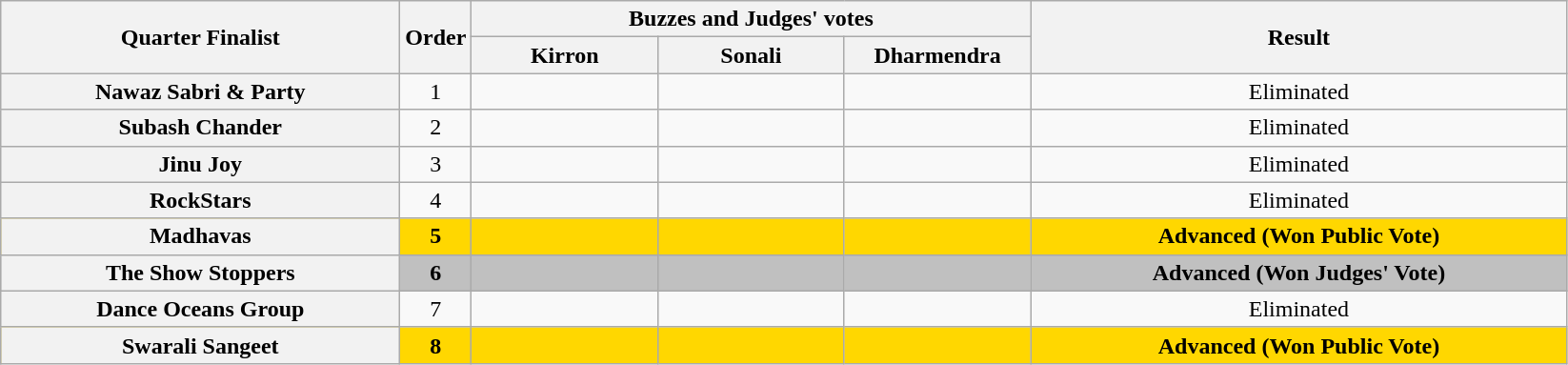<table class="wikitable plainrowheaders sortable" style="text-align:center;">
<tr>
<th rowspan="2" scope="col" class="unsortable" style="width:17em;">Quarter Finalist</th>
<th rowspan="2" scope="col" style="width:1em;">Order</th>
<th colspan="3" scope="col" class="unsortable" style="width:24em;">Buzzes and Judges' votes</th>
<th rowspan="2" scope="col" style="width:23em;">Result</th>
</tr>
<tr>
<th scope="col" class="unsortable" style="width:6em;">Kirron</th>
<th scope="col" class="unsortable" style="width:6em;">Sonali</th>
<th scope="col" class="unsortable" style="width:6em;">Dharmendra</th>
</tr>
<tr>
<th scope="row">Nawaz Sabri & Party</th>
<td>1</td>
<td></td>
<td></td>
<td></td>
<td>Eliminated</td>
</tr>
<tr>
<th scope="row">Subash Chander</th>
<td>2</td>
<td style="text-align:center;"></td>
<td style="text-align:center;"></td>
<td style="text-align:center;"></td>
<td>Eliminated</td>
</tr>
<tr>
<th scope="row">Jinu Joy</th>
<td>3</td>
<td style="text-align:center;"></td>
<td style="text-align:center;"></td>
<td style="text-align:center;"></td>
<td>Eliminated</td>
</tr>
<tr>
<th scope="row">RockStars</th>
<td>4</td>
<td style="text-align:center;"></td>
<td style="text-align:center;"></td>
<td style="text-align:center;"></td>
<td>Eliminated</td>
</tr>
<tr style="background:gold;">
<th scope="row"><strong>Madhavas</strong></th>
<td><strong>5</strong></td>
<td style="text-align:center;"></td>
<td style="text-align:center;"></td>
<td style="text-align:center;"></td>
<td><strong>Advanced (Won Public Vote)</strong></td>
</tr>
<tr style="background:silver;">
<th scope="row"><strong>The Show Stoppers</strong></th>
<td><strong>6</strong></td>
<td style="text-align:center;"></td>
<td style="text-align:center;"></td>
<td style="text-align:center;"></td>
<td><strong>Advanced (Won Judges' Vote)</strong></td>
</tr>
<tr>
<th scope="row">Dance Oceans Group</th>
<td>7</td>
<td style="text-align:center;"></td>
<td style="text-align:center;"></td>
<td style="text-align:center;"></td>
<td>Eliminated</td>
</tr>
<tr style="background:gold;">
<th scope="row"><strong>Swarali Sangeet</strong></th>
<td><strong>8</strong></td>
<td style="text-align:center;"></td>
<td style="text-align:center;"></td>
<td style="text-align:center;"></td>
<td><strong>Advanced (Won Public Vote)</strong></td>
</tr>
</table>
